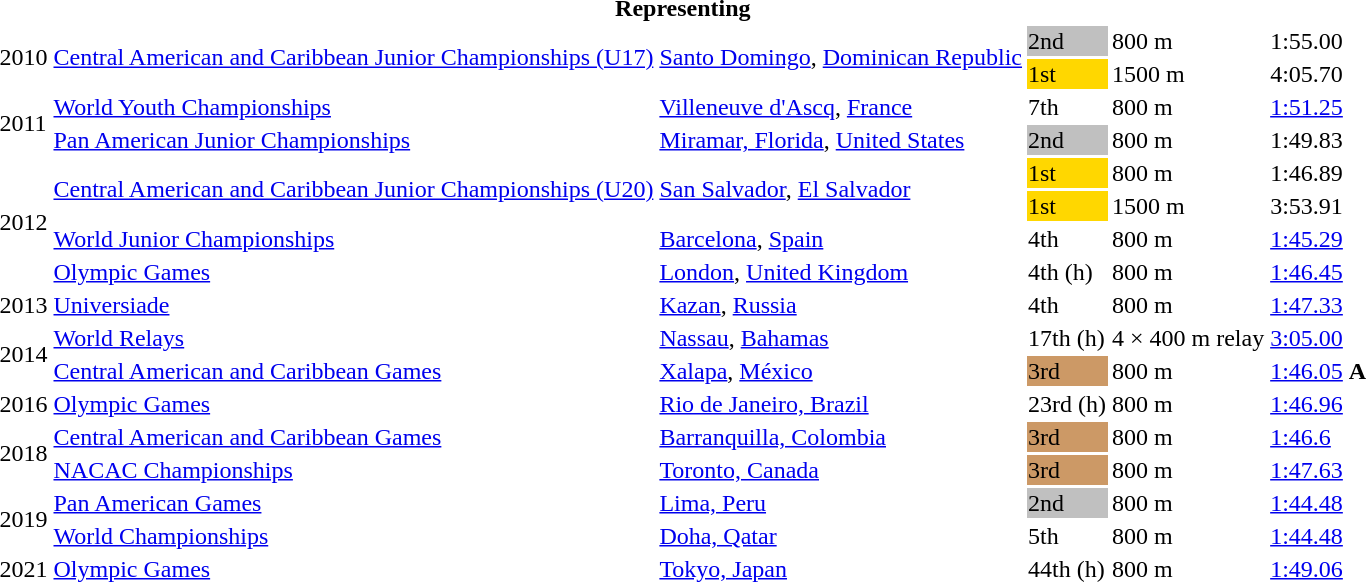<table>
<tr>
<th colspan="6">Representing </th>
</tr>
<tr>
<td rowspan=2>2010</td>
<td rowspan=2><a href='#'>Central American and Caribbean Junior Championships (U17)</a></td>
<td rowspan=2><a href='#'>Santo Domingo</a>, <a href='#'>Dominican Republic</a></td>
<td bgcolor=silver>2nd</td>
<td>800 m</td>
<td>1:55.00</td>
</tr>
<tr>
<td bgcolor=gold>1st</td>
<td>1500 m</td>
<td>4:05.70</td>
</tr>
<tr>
<td rowspan=2>2011</td>
<td><a href='#'>World Youth Championships</a></td>
<td><a href='#'>Villeneuve d'Ascq</a>, <a href='#'>France</a></td>
<td>7th</td>
<td>800 m</td>
<td><a href='#'>1:51.25</a></td>
</tr>
<tr>
<td><a href='#'>Pan American Junior Championships</a></td>
<td><a href='#'>Miramar, Florida</a>, <a href='#'>United States</a></td>
<td bgcolor=silver>2nd</td>
<td>800 m</td>
<td>1:49.83</td>
</tr>
<tr>
<td rowspan=4>2012</td>
<td rowspan=2><a href='#'>Central American and Caribbean Junior Championships (U20)</a></td>
<td rowspan=2><a href='#'>San Salvador</a>, <a href='#'>El Salvador</a></td>
<td bgcolor=gold>1st</td>
<td>800 m</td>
<td>1:46.89</td>
</tr>
<tr>
<td bgcolor=gold>1st</td>
<td>1500 m</td>
<td>3:53.91</td>
</tr>
<tr>
<td><a href='#'>World Junior Championships</a></td>
<td><a href='#'>Barcelona</a>, <a href='#'>Spain</a></td>
<td>4th</td>
<td>800 m</td>
<td><a href='#'>1:45.29</a></td>
</tr>
<tr>
<td><a href='#'>Olympic Games</a></td>
<td><a href='#'>London</a>, <a href='#'>United Kingdom</a></td>
<td>4th (h)</td>
<td>800 m</td>
<td><a href='#'>1:46.45</a></td>
</tr>
<tr>
<td>2013</td>
<td><a href='#'>Universiade</a></td>
<td><a href='#'>Kazan</a>, <a href='#'>Russia</a></td>
<td>4th</td>
<td>800 m</td>
<td><a href='#'>1:47.33</a></td>
</tr>
<tr>
<td rowspan=2>2014</td>
<td><a href='#'>World Relays</a></td>
<td><a href='#'>Nassau</a>, <a href='#'>Bahamas</a></td>
<td>17th (h)</td>
<td>4 × 400 m relay</td>
<td><a href='#'>3:05.00</a></td>
</tr>
<tr>
<td><a href='#'>Central American and Caribbean Games</a></td>
<td><a href='#'>Xalapa</a>, <a href='#'>México</a></td>
<td bgcolor="cc9966">3rd</td>
<td>800 m</td>
<td><a href='#'>1:46.05</a> <strong>A</strong></td>
</tr>
<tr>
<td>2016</td>
<td><a href='#'>Olympic Games</a></td>
<td><a href='#'>Rio de Janeiro, Brazil</a></td>
<td>23rd (h)</td>
<td>800 m</td>
<td><a href='#'>1:46.96</a></td>
</tr>
<tr>
<td rowspan=2>2018</td>
<td><a href='#'>Central American and Caribbean Games</a></td>
<td><a href='#'>Barranquilla, Colombia</a></td>
<td bgcolor=cc9966>3rd</td>
<td>800 m</td>
<td><a href='#'>1:46.6</a></td>
</tr>
<tr>
<td><a href='#'>NACAC Championships</a></td>
<td><a href='#'>Toronto, Canada</a></td>
<td bgcolor=cc9966>3rd</td>
<td>800 m</td>
<td><a href='#'>1:47.63</a></td>
</tr>
<tr>
<td rowspan=2>2019</td>
<td><a href='#'>Pan American Games</a></td>
<td><a href='#'>Lima, Peru</a></td>
<td bgcolor=silver>2nd</td>
<td>800 m</td>
<td><a href='#'>1:44.48</a></td>
</tr>
<tr>
<td><a href='#'>World Championships</a></td>
<td><a href='#'>Doha, Qatar</a></td>
<td>5th</td>
<td>800 m</td>
<td><a href='#'>1:44.48</a></td>
</tr>
<tr>
<td>2021</td>
<td><a href='#'>Olympic Games</a></td>
<td><a href='#'>Tokyo, Japan</a></td>
<td>44th (h)</td>
<td>800 m</td>
<td><a href='#'>1:49.06</a></td>
</tr>
</table>
